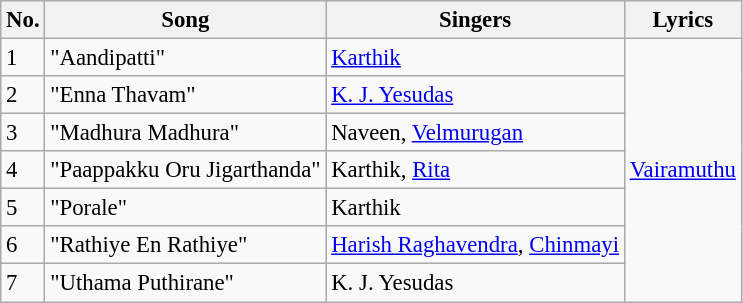<table class="wikitable" style="font-size:95%;">
<tr>
<th>No.</th>
<th>Song</th>
<th>Singers</th>
<th>Lyrics</th>
</tr>
<tr>
<td>1</td>
<td>"Aandipatti"</td>
<td><a href='#'>Karthik</a></td>
<td rowspan=7><a href='#'>Vairamuthu</a></td>
</tr>
<tr>
<td>2</td>
<td>"Enna Thavam"</td>
<td><a href='#'>K. J. Yesudas</a></td>
</tr>
<tr>
<td>3</td>
<td>"Madhura Madhura"</td>
<td>Naveen, <a href='#'>Velmurugan</a></td>
</tr>
<tr>
<td>4</td>
<td>"Paappakku Oru Jigarthanda"</td>
<td>Karthik, <a href='#'>Rita</a></td>
</tr>
<tr>
<td>5</td>
<td>"Porale"</td>
<td>Karthik</td>
</tr>
<tr>
<td>6</td>
<td>"Rathiye En Rathiye"</td>
<td><a href='#'>Harish Raghavendra</a>, <a href='#'>Chinmayi</a></td>
</tr>
<tr>
<td>7</td>
<td>"Uthama Puthirane"</td>
<td>K. J. Yesudas</td>
</tr>
</table>
